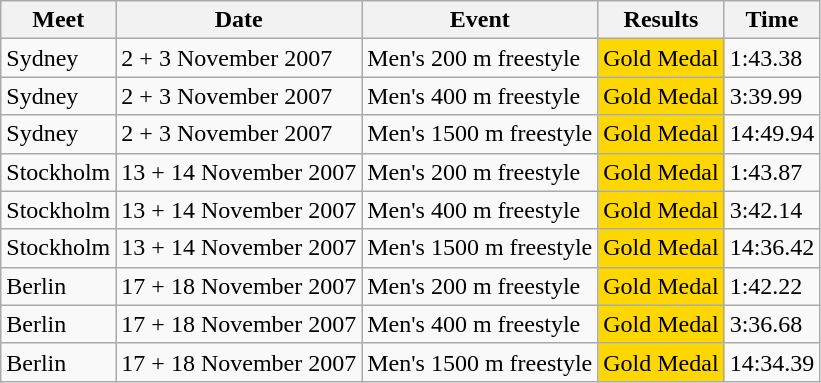<table class="wikitable">
<tr>
<th>Meet</th>
<th>Date</th>
<th>Event</th>
<th>Results</th>
<th>Time</th>
</tr>
<tr>
<td>Sydney</td>
<td>2 + 3 November 2007</td>
<td>Men's 200 m freestyle</td>
<td bgcolor="Gold">Gold Medal</td>
<td>1:43.38</td>
</tr>
<tr>
<td>Sydney</td>
<td>2 + 3 November 2007</td>
<td>Men's 400 m freestyle</td>
<td bgcolor="Gold">Gold Medal</td>
<td>3:39.99</td>
</tr>
<tr>
<td>Sydney</td>
<td>2 + 3 November 2007</td>
<td>Men's 1500 m freestyle</td>
<td bgcolor="Gold">Gold Medal</td>
<td>14:49.94</td>
</tr>
<tr>
<td>Stockholm</td>
<td>13 + 14 November 2007</td>
<td>Men's 200 m freestyle</td>
<td bgcolor="Gold">Gold Medal</td>
<td>1:43.87</td>
</tr>
<tr>
<td>Stockholm</td>
<td>13 + 14 November 2007</td>
<td>Men's 400 m freestyle</td>
<td bgcolor="Gold">Gold Medal</td>
<td>3:42.14</td>
</tr>
<tr>
<td>Stockholm</td>
<td>13 + 14 November 2007</td>
<td>Men's 1500 m freestyle</td>
<td bgcolor="Gold">Gold Medal</td>
<td>14:36.42</td>
</tr>
<tr>
<td>Berlin</td>
<td>17 + 18 November 2007</td>
<td>Men's 200 m freestyle</td>
<td bgcolor="Gold">Gold Medal</td>
<td>1:42.22</td>
</tr>
<tr>
<td>Berlin</td>
<td>17 + 18 November 2007</td>
<td>Men's 400 m freestyle</td>
<td bgcolor="Gold">Gold Medal</td>
<td>3:36.68</td>
</tr>
<tr>
<td>Berlin</td>
<td>17 + 18 November 2007</td>
<td>Men's 1500 m freestyle</td>
<td bgcolor="Gold">Gold Medal</td>
<td>14:34.39</td>
</tr>
</table>
